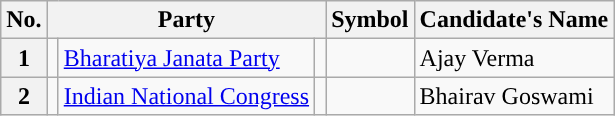<table class="wikitable sortable">
<tr>
<th>No.</th>
<th colspan="3">Party</th>
<th>Symbol</th>
<th>Candidate's Name</th>
</tr>
<tr>
<th>1</th>
<td style="background:"></td>
<td><a href='#'>Bharatiya Janata Party</a></td>
<td></td>
<td></td>
<td>Ajay Verma</td>
</tr>
<tr>
<th>2</th>
<td style="background:"></td>
<td><a href='#'>Indian National Congress</a></td>
<td></td>
<td></td>
<td>Bhairav Goswami</td>
</tr>
</table>
